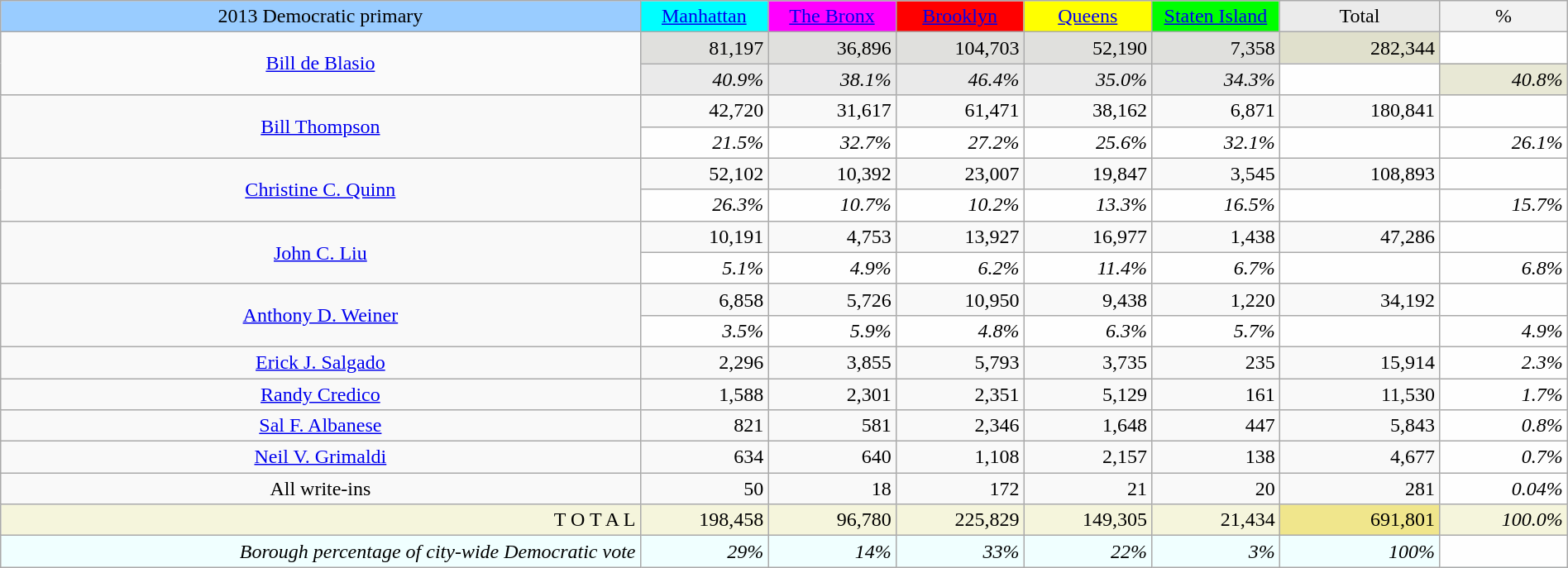<table class="wikitable" style="width:100%; text-align:right;">
<tr style="text-align:center;">
<td style="width:40%; background:#9cf;">2013 Democratic primary</td>
<td style="width:8%; background:aqua;"><a href='#'>Manhattan</a></td>
<td style="width:8%; background:magenta;"><a href='#'>The Bronx</a></td>
<td style="width:8%; background:red;"><a href='#'>Brooklyn</a></td>
<td style="width:8%; background:yellow;"><a href='#'>Queens</a></td>
<td style="width:8%; background:lime;"><a href='#'>Staten Island</a></td>
<td style="width:10%; background:#ebebeb;">Total</td>
<td style="width:8%; background:#f2f2f2;">%</td>
</tr>
<tr style="background:#e0e0dd;">
<td style="background:#fafafa; text-align:center" rowspan="2"><a href='#'>Bill de Blasio</a></td>
<td>81,197</td>
<td>36,896</td>
<td>104,703</td>
<td>52,190</td>
<td>7,358</td>
<td style="background:#e0e0cc;">282,344</td>
<td style="background:#fefefe;"> </td>
</tr>
<tr style="background:#eaeaea;">
<td><em>40.9%</em></td>
<td><em>38.1%</em></td>
<td><em>46.4%</em></td>
<td><em>35.0%</em></td>
<td><em>34.3%</em></td>
<td style="background:#fefefe;"> </td>
<td style="background:#e8e8d5;"><em>40.8%</em></td>
</tr>
<tr>
<td style="text-align:center" rowspan="2"><a href='#'>Bill Thompson</a></td>
<td>42,720</td>
<td>31,617</td>
<td>61,471</td>
<td>38,162</td>
<td>6,871</td>
<td>180,841</td>
<td style="background:#fefefe;"> </td>
</tr>
<tr style="background:#fefefe;">
<td><em>21.5%</em></td>
<td><em>32.7%</em></td>
<td><em>27.2%</em></td>
<td><em>25.6%</em></td>
<td><em>32.1%</em></td>
<td></td>
<td><em>26.1%</em></td>
</tr>
<tr>
<td style="text-align:center" rowspan="2"><a href='#'>Christine C. Quinn</a></td>
<td>52,102</td>
<td>10,392</td>
<td>23,007</td>
<td>19,847</td>
<td>3,545</td>
<td>108,893</td>
<td style="background:#fefefe;"> </td>
</tr>
<tr style="background:#fefefe;">
<td><em>26.3%</em></td>
<td><em>10.7%</em></td>
<td><em>10.2%</em></td>
<td><em>13.3%</em></td>
<td><em>16.5%</em></td>
<td></td>
<td><em>15.7%</em></td>
</tr>
<tr>
<td style="text-align:center" rowspan="2"><a href='#'>John C. Liu</a></td>
<td>10,191</td>
<td>4,753</td>
<td>13,927</td>
<td>16,977</td>
<td>1,438</td>
<td>47,286</td>
<td style="background:#fefefe;"> </td>
</tr>
<tr style="background:#fefefe;">
<td><em>5.1%</em></td>
<td><em>4.9%</em></td>
<td><em>6.2%</em></td>
<td><em>11.4%</em></td>
<td><em>6.7%</em></td>
<td></td>
<td><em>6.8%</em></td>
</tr>
<tr>
<td style="text-align:center" rowspan="2"><a href='#'>Anthony D. Weiner</a></td>
<td>6,858</td>
<td>5,726</td>
<td>10,950</td>
<td>9,438</td>
<td>1,220</td>
<td>34,192</td>
<td style="background:#fefefe;"> </td>
</tr>
<tr style="background:#fefefe;">
<td><em>3.5%</em></td>
<td><em>5.9%</em></td>
<td><em>4.8%</em></td>
<td><em>6.3%</em></td>
<td><em>5.7%</em></td>
<td></td>
<td><em>4.9%</em></td>
</tr>
<tr>
<td style="text-align:center"><a href='#'>Erick J. Salgado</a></td>
<td>2,296</td>
<td>3,855</td>
<td>5,793</td>
<td>3,735</td>
<td>235</td>
<td>15,914</td>
<td style="background:#fefefe;"><em>2.3%</em></td>
</tr>
<tr>
<td style="text-align:center"><a href='#'>Randy Credico</a></td>
<td>1,588</td>
<td>2,301</td>
<td>2,351</td>
<td>5,129</td>
<td>161</td>
<td>11,530</td>
<td style="background:#fefefe;"><em>1.7%</em></td>
</tr>
<tr>
<td style="text-align:center"><a href='#'>Sal F. Albanese</a></td>
<td>821</td>
<td>581</td>
<td>2,346</td>
<td>1,648</td>
<td>447</td>
<td>5,843</td>
<td style="background:#fefefe;"><em>0.8%</em></td>
</tr>
<tr>
<td style="text-align:center"><a href='#'>Neil V. Grimaldi</a></td>
<td>634</td>
<td>640</td>
<td>1,108</td>
<td>2,157</td>
<td>138</td>
<td>4,677</td>
<td style="background:#fefefe;"><em>0.7%</em></td>
</tr>
<tr>
<td style="text-align:center">All write-ins</td>
<td>50</td>
<td>18</td>
<td>172</td>
<td>21</td>
<td>20</td>
<td>281</td>
<td style="background:#fefefe;"><em>0.04%</em></td>
</tr>
<tr style="background:beige">
<td>T O T A L</td>
<td>198,458</td>
<td>96,780</td>
<td>225,829</td>
<td>149,305</td>
<td>21,434</td>
<td style="background:Khaki">691,801</td>
<td><em>100.0%</em></td>
</tr>
<tr style="background:azure">
<td><em>Borough percentage of city-wide Democratic vote</em></td>
<td><em>29%</em></td>
<td><em>14%</em></td>
<td><em>33%</em></td>
<td><em>22%</em></td>
<td><em>3%</em></td>
<td><em>100%</em></td>
<td style="background:#fefefe"> </td>
</tr>
</table>
